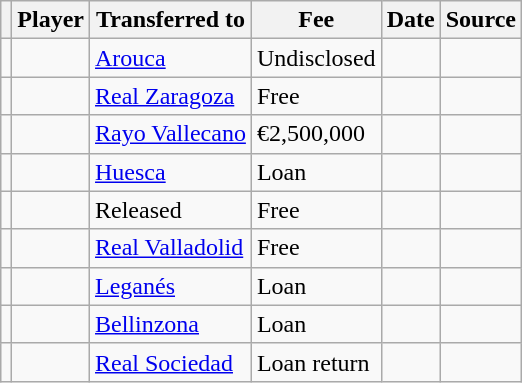<table class="wikitable plainrowheaders sortable">
<tr>
<th></th>
<th scope="col">Player</th>
<th>Transferred to</th>
<th style="width: 65px;">Fee</th>
<th scope="col">Date</th>
<th scope="col">Source</th>
</tr>
<tr>
<td align="center"></td>
<td></td>
<td> <a href='#'>Arouca</a></td>
<td>Undisclosed</td>
<td></td>
<td></td>
</tr>
<tr>
<td align="center"></td>
<td></td>
<td> <a href='#'>Real Zaragoza</a></td>
<td>Free</td>
<td></td>
<td></td>
</tr>
<tr>
<td align="center"></td>
<td></td>
<td> <a href='#'>Rayo Vallecano</a></td>
<td>€2,500,000</td>
<td></td>
<td></td>
</tr>
<tr>
<td align="center"></td>
<td></td>
<td> <a href='#'>Huesca</a></td>
<td>Loan</td>
<td></td>
<td></td>
</tr>
<tr>
<td align="center"></td>
<td></td>
<td>Released</td>
<td>Free</td>
<td></td>
<td></td>
</tr>
<tr>
<td align="center"></td>
<td></td>
<td> <a href='#'>Real Valladolid</a></td>
<td>Free</td>
<td></td>
<td></td>
</tr>
<tr>
<td align="center"></td>
<td></td>
<td> <a href='#'>Leganés</a></td>
<td>Loan</td>
<td></td>
<td></td>
</tr>
<tr>
<td align="center"></td>
<td></td>
<td> <a href='#'>Bellinzona</a></td>
<td>Loan</td>
<td></td>
<td></td>
</tr>
<tr>
<td align="center"></td>
<td></td>
<td> <a href='#'>Real Sociedad</a></td>
<td>Loan return</td>
<td></td>
<td></td>
</tr>
</table>
